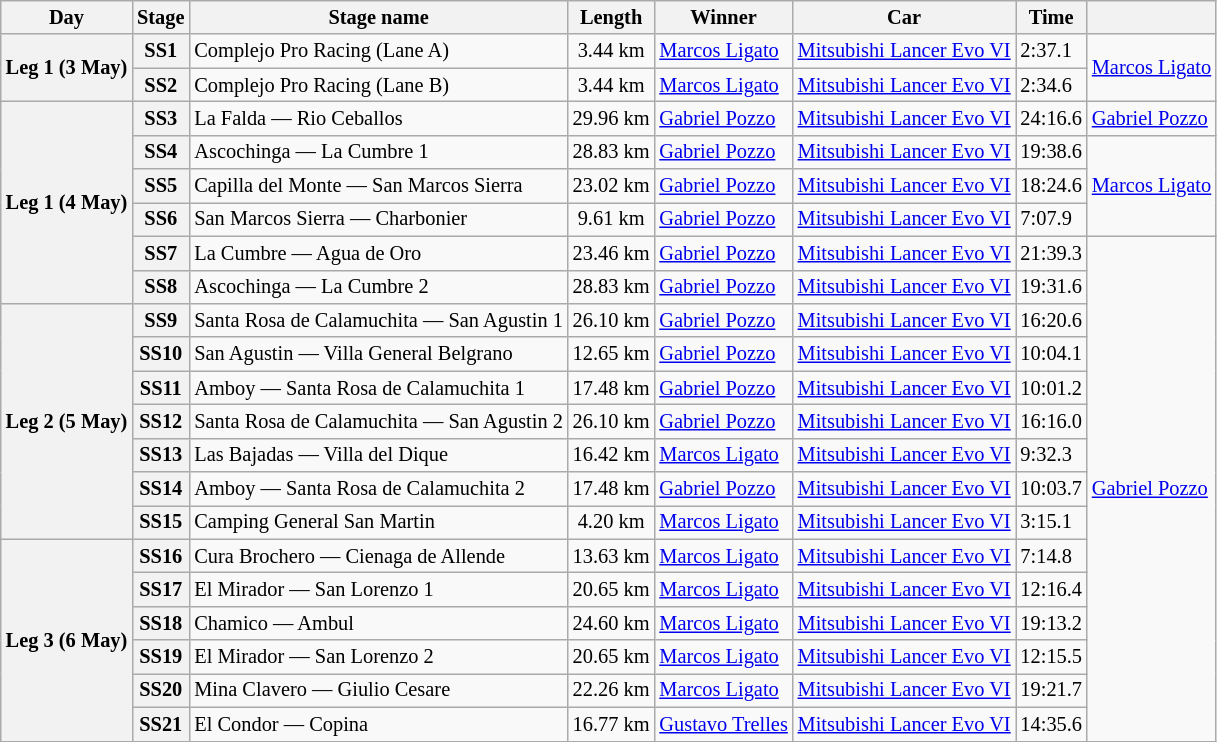<table class="wikitable" style="font-size: 85%;">
<tr>
<th>Day</th>
<th>Stage</th>
<th>Stage name</th>
<th>Length</th>
<th>Winner</th>
<th>Car</th>
<th>Time</th>
<th></th>
</tr>
<tr>
<th rowspan="2">Leg 1 (3 May)</th>
<th>SS1</th>
<td>Complejo Pro Racing (Lane A)</td>
<td align="center">3.44 km</td>
<td> <a href='#'>Marcos Ligato</a></td>
<td><a href='#'>Mitsubishi Lancer Evo VI</a></td>
<td>2:37.1</td>
<td rowspan="2"> <a href='#'>Marcos Ligato</a></td>
</tr>
<tr>
<th>SS2</th>
<td>Complejo Pro Racing (Lane B)</td>
<td align="center">3.44 km</td>
<td> <a href='#'>Marcos Ligato</a></td>
<td><a href='#'>Mitsubishi Lancer Evo VI</a></td>
<td>2:34.6</td>
</tr>
<tr>
<th rowspan="6">Leg 1 (4 May)</th>
<th>SS3</th>
<td>La Falda — Rio Ceballos</td>
<td align="center">29.96 km</td>
<td> <a href='#'>Gabriel Pozzo</a></td>
<td><a href='#'>Mitsubishi Lancer Evo VI</a></td>
<td>24:16.6</td>
<td rowspan="1"> <a href='#'>Gabriel Pozzo</a></td>
</tr>
<tr>
<th>SS4</th>
<td>Ascochinga — La Cumbre 1</td>
<td align="center">28.83 km</td>
<td> <a href='#'>Gabriel Pozzo</a></td>
<td><a href='#'>Mitsubishi Lancer Evo VI</a></td>
<td>19:38.6</td>
<td rowspan="3"> <a href='#'>Marcos Ligato</a></td>
</tr>
<tr>
<th>SS5</th>
<td>Capilla del Monte — San Marcos Sierra</td>
<td align="center">23.02 km</td>
<td> <a href='#'>Gabriel Pozzo</a></td>
<td><a href='#'>Mitsubishi Lancer Evo VI</a></td>
<td>18:24.6</td>
</tr>
<tr>
<th>SS6</th>
<td>San Marcos Sierra — Charbonier</td>
<td align="center">9.61 km</td>
<td> <a href='#'>Gabriel Pozzo</a></td>
<td><a href='#'>Mitsubishi Lancer Evo VI</a></td>
<td>7:07.9</td>
</tr>
<tr>
<th>SS7</th>
<td>La Cumbre — Agua de Oro</td>
<td align="center">23.46 km</td>
<td> <a href='#'>Gabriel Pozzo</a></td>
<td><a href='#'>Mitsubishi Lancer Evo VI</a></td>
<td>21:39.3</td>
<td rowspan="15"> <a href='#'>Gabriel Pozzo</a></td>
</tr>
<tr>
<th>SS8</th>
<td>Ascochinga — La Cumbre 2</td>
<td align="center">28.83 km</td>
<td> <a href='#'>Gabriel Pozzo</a></td>
<td><a href='#'>Mitsubishi Lancer Evo VI</a></td>
<td>19:31.6</td>
</tr>
<tr>
<th rowspan="7">Leg 2 (5 May)</th>
<th>SS9</th>
<td>Santa Rosa de Calamuchita — San Agustin 1</td>
<td align="center">26.10 km</td>
<td> <a href='#'>Gabriel Pozzo</a></td>
<td><a href='#'>Mitsubishi Lancer Evo VI</a></td>
<td>16:20.6</td>
</tr>
<tr>
<th>SS10</th>
<td>San Agustin — Villa General Belgrano</td>
<td align="center">12.65 km</td>
<td> <a href='#'>Gabriel Pozzo</a></td>
<td><a href='#'>Mitsubishi Lancer Evo VI</a></td>
<td>10:04.1</td>
</tr>
<tr>
<th>SS11</th>
<td>Amboy — Santa Rosa de Calamuchita 1</td>
<td align="center">17.48 km</td>
<td> <a href='#'>Gabriel Pozzo</a></td>
<td><a href='#'>Mitsubishi Lancer Evo VI</a></td>
<td>10:01.2</td>
</tr>
<tr>
<th>SS12</th>
<td>Santa Rosa de Calamuchita — San Agustin 2</td>
<td align="center">26.10 km</td>
<td> <a href='#'>Gabriel Pozzo</a></td>
<td><a href='#'>Mitsubishi Lancer Evo VI</a></td>
<td>16:16.0</td>
</tr>
<tr>
<th>SS13</th>
<td>Las Bajadas — Villa del Dique</td>
<td align="center">16.42 km</td>
<td> <a href='#'>Marcos Ligato</a></td>
<td><a href='#'>Mitsubishi Lancer Evo VI</a></td>
<td>9:32.3</td>
</tr>
<tr>
<th>SS14</th>
<td>Amboy — Santa Rosa de Calamuchita 2</td>
<td align="center">17.48 km</td>
<td> <a href='#'>Gabriel Pozzo</a></td>
<td><a href='#'>Mitsubishi Lancer Evo VI</a></td>
<td>10:03.7</td>
</tr>
<tr>
<th>SS15</th>
<td>Camping General San Martin</td>
<td align="center">4.20 km</td>
<td> <a href='#'>Marcos Ligato</a></td>
<td><a href='#'>Mitsubishi Lancer Evo VI</a></td>
<td>3:15.1</td>
</tr>
<tr>
<th rowspan="6">Leg 3 (6 May)</th>
<th>SS16</th>
<td>Cura Brochero — Cienaga de Allende</td>
<td align="center">13.63 km</td>
<td> <a href='#'>Marcos Ligato</a></td>
<td><a href='#'>Mitsubishi Lancer Evo VI</a></td>
<td>7:14.8</td>
</tr>
<tr>
<th>SS17</th>
<td>El Mirador — San Lorenzo 1</td>
<td align="center">20.65 km</td>
<td> <a href='#'>Marcos Ligato</a></td>
<td><a href='#'>Mitsubishi Lancer Evo VI</a></td>
<td>12:16.4</td>
</tr>
<tr>
<th>SS18</th>
<td>Chamico — Ambul</td>
<td align="center">24.60 km</td>
<td> <a href='#'>Marcos Ligato</a></td>
<td><a href='#'>Mitsubishi Lancer Evo VI</a></td>
<td>19:13.2</td>
</tr>
<tr>
<th>SS19</th>
<td>El Mirador — San Lorenzo 2</td>
<td align="center">20.65 km</td>
<td> <a href='#'>Marcos Ligato</a></td>
<td><a href='#'>Mitsubishi Lancer Evo VI</a></td>
<td>12:15.5</td>
</tr>
<tr>
<th>SS20</th>
<td>Mina Clavero — Giulio Cesare</td>
<td align="center">22.26 km</td>
<td> <a href='#'>Marcos Ligato</a></td>
<td><a href='#'>Mitsubishi Lancer Evo VI</a></td>
<td>19:21.7</td>
</tr>
<tr>
<th>SS21</th>
<td>El Condor — Copina</td>
<td align="center">16.77 km</td>
<td> <a href='#'>Gustavo Trelles</a></td>
<td><a href='#'>Mitsubishi Lancer Evo VI</a></td>
<td>14:35.6</td>
</tr>
<tr>
</tr>
</table>
